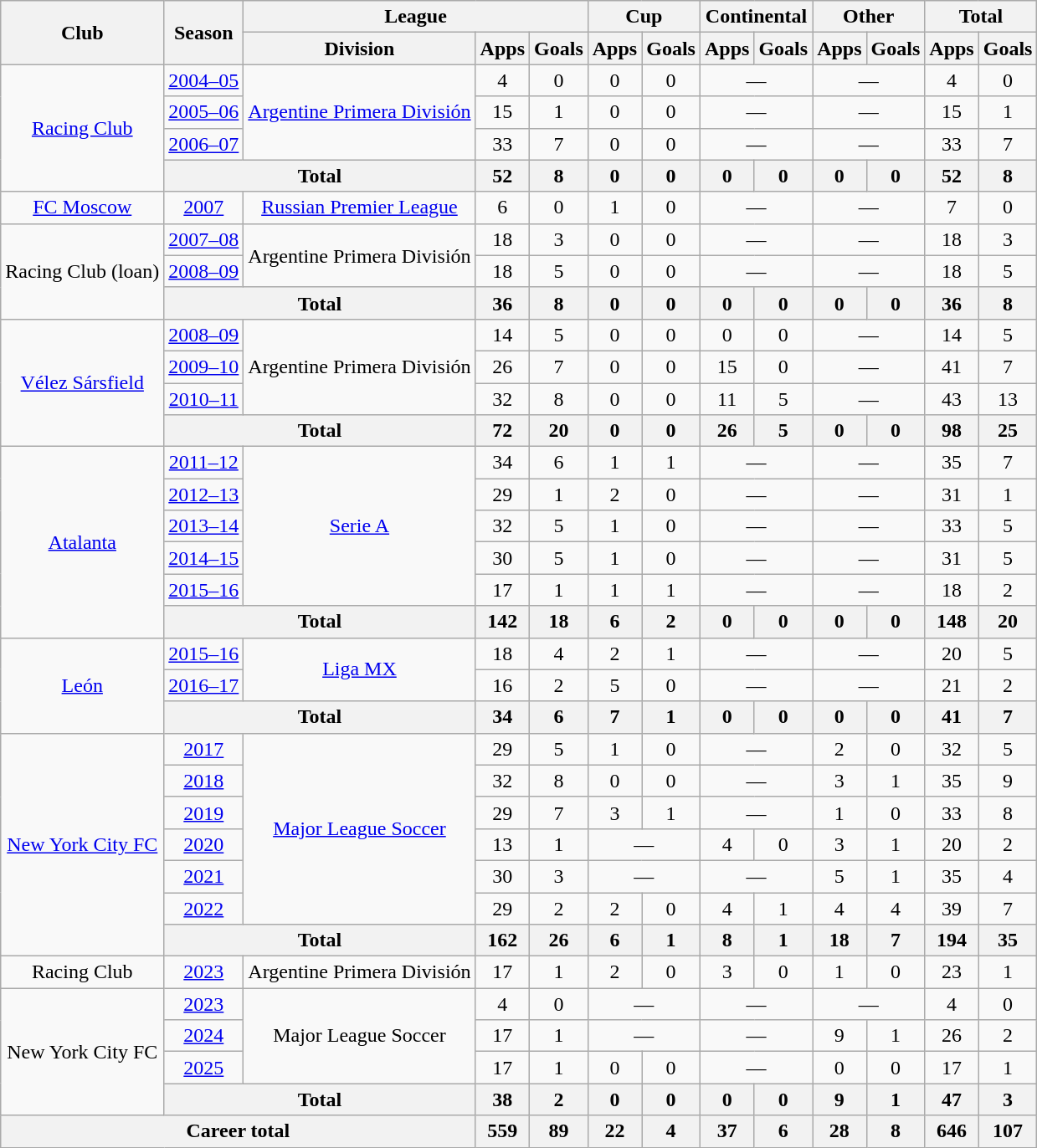<table class="wikitable" style="text-align:center">
<tr>
<th rowspan="2">Club</th>
<th rowspan="2">Season</th>
<th colspan="3">League</th>
<th colspan="2">Cup</th>
<th colspan="2">Continental</th>
<th colspan="2">Other</th>
<th colspan="2">Total</th>
</tr>
<tr>
<th>Division</th>
<th>Apps</th>
<th>Goals</th>
<th>Apps</th>
<th>Goals</th>
<th>Apps</th>
<th>Goals</th>
<th>Apps</th>
<th>Goals</th>
<th>Apps</th>
<th>Goals</th>
</tr>
<tr>
<td rowspan="4"><a href='#'>Racing Club</a></td>
<td><a href='#'>2004–05</a></td>
<td rowspan="3"><a href='#'>Argentine Primera División</a></td>
<td>4</td>
<td>0</td>
<td>0</td>
<td>0</td>
<td colspan="2">—</td>
<td colspan="2">—</td>
<td>4</td>
<td>0</td>
</tr>
<tr>
<td><a href='#'>2005–06</a></td>
<td>15</td>
<td>1</td>
<td>0</td>
<td>0</td>
<td colspan="2">—</td>
<td colspan="2">—</td>
<td>15</td>
<td>1</td>
</tr>
<tr>
<td><a href='#'>2006–07</a></td>
<td>33</td>
<td>7</td>
<td>0</td>
<td>0</td>
<td colspan="2">—</td>
<td colspan="2">—</td>
<td>33</td>
<td>7</td>
</tr>
<tr>
<th colspan="2">Total</th>
<th>52</th>
<th>8</th>
<th>0</th>
<th>0</th>
<th>0</th>
<th>0</th>
<th>0</th>
<th>0</th>
<th>52</th>
<th>8</th>
</tr>
<tr>
<td><a href='#'>FC Moscow</a></td>
<td><a href='#'>2007</a></td>
<td><a href='#'>Russian Premier League</a></td>
<td>6</td>
<td>0</td>
<td>1</td>
<td>0</td>
<td colspan="2">—</td>
<td colspan="2">—</td>
<td>7</td>
<td>0</td>
</tr>
<tr>
<td rowspan="3">Racing Club (loan)</td>
<td><a href='#'>2007–08</a></td>
<td rowspan="2">Argentine Primera División</td>
<td>18</td>
<td>3</td>
<td>0</td>
<td>0</td>
<td colspan="2">—</td>
<td colspan="2">—</td>
<td>18</td>
<td>3</td>
</tr>
<tr>
<td><a href='#'>2008–09</a></td>
<td>18</td>
<td>5</td>
<td>0</td>
<td>0</td>
<td colspan="2">—</td>
<td colspan="2">—</td>
<td>18</td>
<td>5</td>
</tr>
<tr>
<th colspan="2">Total</th>
<th>36</th>
<th>8</th>
<th>0</th>
<th>0</th>
<th>0</th>
<th>0</th>
<th>0</th>
<th>0</th>
<th>36</th>
<th>8</th>
</tr>
<tr>
<td rowspan="4"><a href='#'>Vélez Sársfield</a></td>
<td><a href='#'>2008–09</a></td>
<td rowspan="3">Argentine Primera División</td>
<td>14</td>
<td>5</td>
<td>0</td>
<td>0</td>
<td>0</td>
<td>0</td>
<td colspan="2">—</td>
<td>14</td>
<td>5</td>
</tr>
<tr>
<td><a href='#'>2009–10</a></td>
<td>26</td>
<td>7</td>
<td>0</td>
<td>0</td>
<td>15</td>
<td>0</td>
<td colspan="2">—</td>
<td>41</td>
<td>7</td>
</tr>
<tr>
<td><a href='#'>2010–11</a></td>
<td>32</td>
<td>8</td>
<td>0</td>
<td>0</td>
<td>11</td>
<td>5</td>
<td colspan="2">—</td>
<td>43</td>
<td>13</td>
</tr>
<tr>
<th colspan="2">Total</th>
<th>72</th>
<th>20</th>
<th>0</th>
<th>0</th>
<th>26</th>
<th>5</th>
<th>0</th>
<th>0</th>
<th>98</th>
<th>25</th>
</tr>
<tr>
<td rowspan="6"><a href='#'>Atalanta</a></td>
<td><a href='#'>2011–12</a></td>
<td rowspan="5"><a href='#'>Serie A</a></td>
<td>34</td>
<td>6</td>
<td>1</td>
<td>1</td>
<td colspan="2">—</td>
<td colspan="2">—</td>
<td>35</td>
<td>7</td>
</tr>
<tr>
<td><a href='#'>2012–13</a></td>
<td>29</td>
<td>1</td>
<td>2</td>
<td>0</td>
<td colspan="2">—</td>
<td colspan="2">—</td>
<td>31</td>
<td>1</td>
</tr>
<tr>
<td><a href='#'>2013–14</a></td>
<td>32</td>
<td>5</td>
<td>1</td>
<td>0</td>
<td colspan="2">—</td>
<td colspan="2">—</td>
<td>33</td>
<td>5</td>
</tr>
<tr>
<td><a href='#'>2014–15</a></td>
<td>30</td>
<td>5</td>
<td>1</td>
<td>0</td>
<td colspan="2">—</td>
<td colspan="2">—</td>
<td>31</td>
<td>5</td>
</tr>
<tr>
<td><a href='#'>2015–16</a></td>
<td>17</td>
<td>1</td>
<td>1</td>
<td>1</td>
<td colspan="2">—</td>
<td colspan="2">—</td>
<td>18</td>
<td>2</td>
</tr>
<tr>
<th colspan="2">Total</th>
<th>142</th>
<th>18</th>
<th>6</th>
<th>2</th>
<th>0</th>
<th>0</th>
<th>0</th>
<th>0</th>
<th>148</th>
<th>20</th>
</tr>
<tr>
<td rowspan="3"><a href='#'>León</a></td>
<td><a href='#'>2015–16</a></td>
<td rowspan="2"><a href='#'>Liga MX</a></td>
<td>18</td>
<td>4</td>
<td>2</td>
<td>1</td>
<td colspan="2">—</td>
<td colspan="2">—</td>
<td>20</td>
<td>5</td>
</tr>
<tr>
<td><a href='#'>2016–17</a></td>
<td>16</td>
<td>2</td>
<td>5</td>
<td>0</td>
<td colspan="2">—</td>
<td colspan="2">—</td>
<td>21</td>
<td>2</td>
</tr>
<tr>
<th colspan="2">Total</th>
<th>34</th>
<th>6</th>
<th>7</th>
<th>1</th>
<th>0</th>
<th>0</th>
<th>0</th>
<th>0</th>
<th>41</th>
<th>7</th>
</tr>
<tr>
<td rowspan="7"><a href='#'>New York City FC</a></td>
<td><a href='#'>2017</a></td>
<td rowspan="6"><a href='#'>Major League Soccer</a></td>
<td>29</td>
<td>5</td>
<td>1</td>
<td>0</td>
<td colspan="2">—</td>
<td>2</td>
<td>0</td>
<td>32</td>
<td>5</td>
</tr>
<tr>
<td><a href='#'>2018</a></td>
<td>32</td>
<td>8</td>
<td>0</td>
<td>0</td>
<td colspan="2">—</td>
<td>3</td>
<td>1</td>
<td>35</td>
<td>9</td>
</tr>
<tr>
<td><a href='#'>2019</a></td>
<td>29</td>
<td>7</td>
<td>3</td>
<td>1</td>
<td colspan="2">—</td>
<td>1</td>
<td>0</td>
<td>33</td>
<td>8</td>
</tr>
<tr>
<td><a href='#'>2020</a></td>
<td>13</td>
<td>1</td>
<td colspan="2">—</td>
<td>4</td>
<td>0</td>
<td>3</td>
<td>1</td>
<td>20</td>
<td>2</td>
</tr>
<tr>
<td><a href='#'>2021</a></td>
<td>30</td>
<td>3</td>
<td colspan="2">—</td>
<td colspan="2">—</td>
<td>5</td>
<td>1</td>
<td>35</td>
<td>4</td>
</tr>
<tr>
<td><a href='#'>2022</a></td>
<td>29</td>
<td>2</td>
<td>2</td>
<td>0</td>
<td>4</td>
<td>1</td>
<td>4</td>
<td>4</td>
<td>39</td>
<td>7</td>
</tr>
<tr>
<th colspan="2">Total</th>
<th>162</th>
<th>26</th>
<th>6</th>
<th>1</th>
<th>8</th>
<th>1</th>
<th>18</th>
<th>7</th>
<th>194</th>
<th>35</th>
</tr>
<tr>
<td>Racing Club</td>
<td><a href='#'>2023</a></td>
<td>Argentine Primera División</td>
<td>17</td>
<td>1</td>
<td>2</td>
<td>0</td>
<td>3</td>
<td>0</td>
<td>1</td>
<td>0</td>
<td>23</td>
<td>1</td>
</tr>
<tr>
<td rowspan="4">New York City FC</td>
<td><a href='#'>2023</a></td>
<td rowspan="3">Major League Soccer</td>
<td>4</td>
<td>0</td>
<td colspan="2">—</td>
<td colspan="2">—</td>
<td colspan="2">—</td>
<td>4</td>
<td>0</td>
</tr>
<tr>
<td><a href='#'>2024</a></td>
<td>17</td>
<td>1</td>
<td colspan="2">—</td>
<td colspan="2">—</td>
<td>9</td>
<td>1</td>
<td>26</td>
<td>2</td>
</tr>
<tr>
<td><a href='#'>2025</a></td>
<td>17</td>
<td>1</td>
<td>0</td>
<td>0</td>
<td colspan="2">—</td>
<td>0</td>
<td>0</td>
<td>17</td>
<td>1</td>
</tr>
<tr>
<th colspan="2">Total</th>
<th>38</th>
<th>2</th>
<th>0</th>
<th>0</th>
<th>0</th>
<th>0</th>
<th>9</th>
<th>1</th>
<th>47</th>
<th>3</th>
</tr>
<tr>
<th colspan="3">Career total</th>
<th>559</th>
<th>89</th>
<th>22</th>
<th>4</th>
<th>37</th>
<th>6</th>
<th>28</th>
<th>8</th>
<th>646</th>
<th>107</th>
</tr>
</table>
